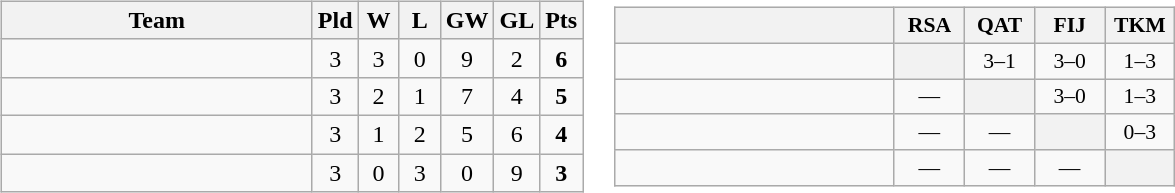<table>
<tr>
<td><br><table class="wikitable" style="text-align:center">
<tr>
<th width=200>Team</th>
<th width=20>Pld</th>
<th width=20>W</th>
<th width=20>L</th>
<th width=20>GW</th>
<th width=20>GL</th>
<th width=20>Pts</th>
</tr>
<tr>
<td style="text-align:left;"></td>
<td>3</td>
<td>3</td>
<td>0</td>
<td>9</td>
<td>2</td>
<td><strong>6</strong></td>
</tr>
<tr>
<td style="text-align:left;"></td>
<td>3</td>
<td>2</td>
<td>1</td>
<td>7</td>
<td>4</td>
<td><strong>5</strong></td>
</tr>
<tr>
<td style="text-align:left;"></td>
<td>3</td>
<td>1</td>
<td>2</td>
<td>5</td>
<td>6</td>
<td><strong>4</strong></td>
</tr>
<tr>
<td style="text-align:left;"></td>
<td>3</td>
<td>0</td>
<td>3</td>
<td>0</td>
<td>9</td>
<td><strong>3</strong></td>
</tr>
</table>
</td>
<td><br><table class="wikitable" style="text-align:center; font-size:90%">
<tr>
<th width="180"> </th>
<th width="40">RSA</th>
<th width="40">QAT</th>
<th width="40">FIJ</th>
<th width="40">TKM</th>
</tr>
<tr>
<td style="text-align:left;"></td>
<th></th>
<td>3–1</td>
<td>3–0</td>
<td>1–3</td>
</tr>
<tr>
<td style="text-align:left;"></td>
<td>—</td>
<th></th>
<td>3–0</td>
<td>1–3</td>
</tr>
<tr>
<td style="text-align:left;"></td>
<td>—</td>
<td>—</td>
<th></th>
<td>0–3</td>
</tr>
<tr>
<td style="text-align:left;"></td>
<td>—</td>
<td>—</td>
<td>—</td>
<th></th>
</tr>
</table>
</td>
</tr>
</table>
